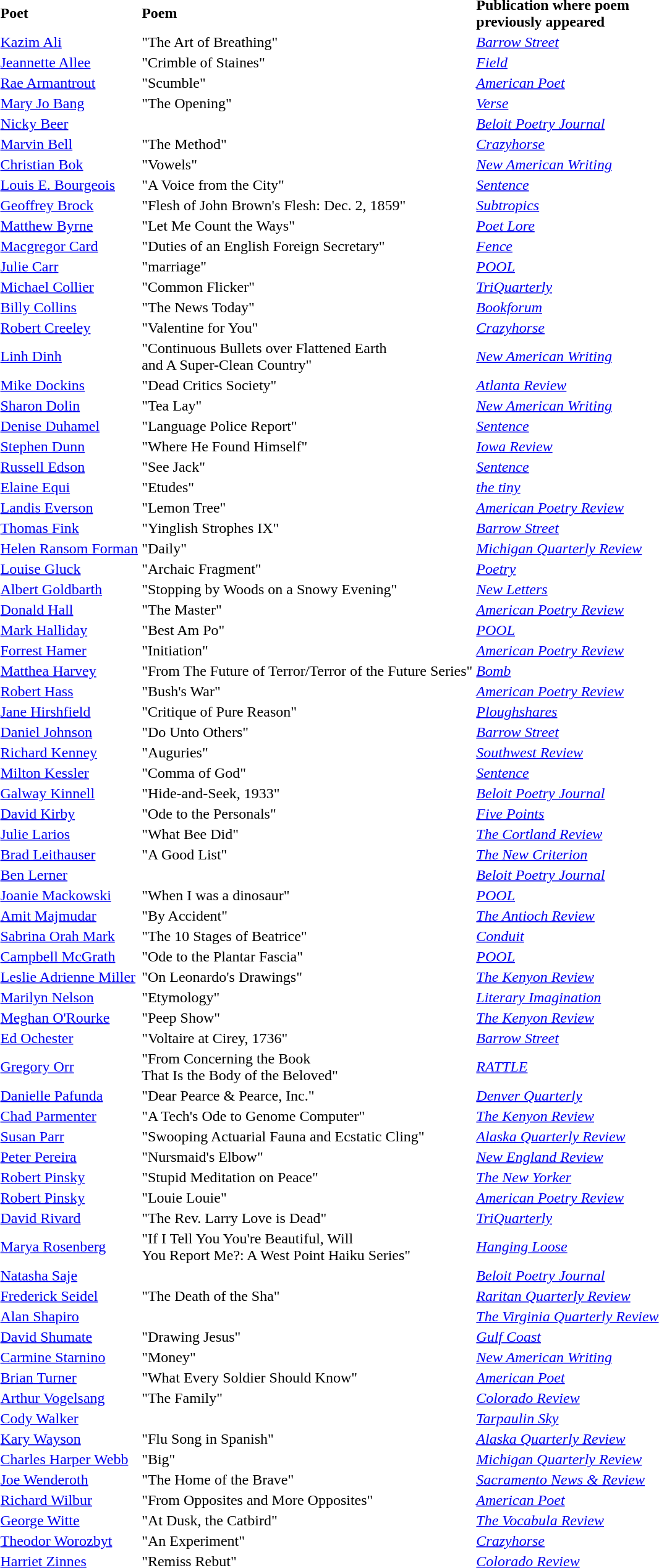<table>
<tr>
<td><strong>Poet</strong></td>
<td><strong>Poem</strong></td>
<td><strong>Publication where poem<br> previously appeared</strong></td>
</tr>
<tr>
<td><a href='#'>Kazim Ali</a></td>
<td>"The Art of Breathing"</td>
<td><em><a href='#'>Barrow Street</a></em></td>
</tr>
<tr>
<td><a href='#'>Jeannette Allee</a></td>
<td>"Crimble of Staines"</td>
<td><em><a href='#'>Field</a></em></td>
</tr>
<tr>
<td><a href='#'>Rae Armantrout</a></td>
<td>"Scumble"</td>
<td><em><a href='#'>American Poet</a></em></td>
</tr>
<tr>
<td><a href='#'>Mary Jo Bang</a></td>
<td>"The Opening"</td>
<td><em><a href='#'>Verse</a></em></td>
</tr>
<tr>
<td><a href='#'>Nicky Beer</a></td>
<td></td>
<td><em><a href='#'>Beloit Poetry Journal</a></em></td>
</tr>
<tr>
<td><a href='#'>Marvin Bell</a></td>
<td>"The Method"</td>
<td><em><a href='#'>Crazyhorse</a></em></td>
</tr>
<tr>
<td><a href='#'>Christian Bok</a></td>
<td>"Vowels"</td>
<td><em><a href='#'>New American Writing</a></em></td>
</tr>
<tr>
<td><a href='#'>Louis E. Bourgeois</a></td>
<td>"A Voice from the City"</td>
<td><em><a href='#'>Sentence</a></em></td>
</tr>
<tr>
<td><a href='#'>Geoffrey Brock</a></td>
<td>"Flesh of John Brown's Flesh: Dec. 2, 1859"</td>
<td><em><a href='#'>Subtropics</a></em></td>
</tr>
<tr>
<td><a href='#'>Matthew Byrne</a></td>
<td>"Let Me Count the Ways"</td>
<td><em><a href='#'>Poet Lore</a></em></td>
</tr>
<tr>
<td><a href='#'>Macgregor Card</a></td>
<td>"Duties of an English Foreign Secretary"</td>
<td><em><a href='#'>Fence</a></em></td>
</tr>
<tr>
<td><a href='#'>Julie Carr</a></td>
<td>"marriage"</td>
<td><em><a href='#'>POOL</a></em></td>
</tr>
<tr>
<td><a href='#'>Michael Collier</a></td>
<td>"Common Flicker"</td>
<td><em><a href='#'>TriQuarterly</a></em></td>
</tr>
<tr>
<td><a href='#'>Billy Collins</a></td>
<td>"The News Today"</td>
<td><em><a href='#'>Bookforum</a></em></td>
</tr>
<tr>
<td><a href='#'>Robert Creeley</a></td>
<td>"Valentine for You"</td>
<td><em><a href='#'>Crazyhorse</a></em></td>
</tr>
<tr>
<td><a href='#'>Linh Dinh</a></td>
<td>"Continuous Bullets over Flattened Earth<br> and A Super-Clean Country"</td>
<td><em><a href='#'>New American Writing</a></em></td>
</tr>
<tr>
<td><a href='#'>Mike Dockins</a></td>
<td>"Dead Critics Society"</td>
<td><em><a href='#'>Atlanta Review</a></em></td>
</tr>
<tr>
<td><a href='#'>Sharon Dolin</a></td>
<td>"Tea Lay"</td>
<td><em><a href='#'>New American Writing</a></em></td>
</tr>
<tr>
<td><a href='#'>Denise Duhamel</a></td>
<td>"Language Police Report"</td>
<td><em><a href='#'>Sentence</a></em></td>
</tr>
<tr>
<td><a href='#'>Stephen Dunn</a></td>
<td>"Where He Found Himself"</td>
<td><em><a href='#'>Iowa Review</a></em></td>
</tr>
<tr>
<td><a href='#'>Russell Edson</a></td>
<td>"See Jack"</td>
<td><em><a href='#'>Sentence</a></em></td>
</tr>
<tr>
<td><a href='#'>Elaine Equi</a></td>
<td>"Etudes"</td>
<td><em><a href='#'>the tiny</a></em></td>
</tr>
<tr>
<td><a href='#'>Landis Everson</a></td>
<td>"Lemon Tree"</td>
<td><em><a href='#'>American Poetry Review</a></em></td>
</tr>
<tr>
<td><a href='#'>Thomas Fink</a></td>
<td>"Yinglish Strophes IX"</td>
<td><em><a href='#'>Barrow Street</a></em></td>
</tr>
<tr>
<td><a href='#'>Helen Ransom Forman</a></td>
<td>"Daily"</td>
<td><em><a href='#'>Michigan Quarterly Review</a></em></td>
</tr>
<tr>
<td><a href='#'>Louise Gluck</a></td>
<td>"Archaic Fragment"</td>
<td><em><a href='#'>Poetry</a></em></td>
</tr>
<tr>
<td><a href='#'>Albert Goldbarth</a></td>
<td>"Stopping by Woods on a Snowy Evening"</td>
<td><em><a href='#'>New Letters</a></em></td>
</tr>
<tr>
<td><a href='#'>Donald Hall</a></td>
<td>"The Master"</td>
<td><em><a href='#'>American Poetry Review</a></em></td>
</tr>
<tr>
<td><a href='#'>Mark Halliday</a></td>
<td>"Best Am Po"</td>
<td><em><a href='#'>POOL</a></em></td>
</tr>
<tr>
<td><a href='#'>Forrest Hamer</a></td>
<td>"Initiation"</td>
<td><em><a href='#'>American Poetry Review</a></em></td>
</tr>
<tr>
<td><a href='#'>Matthea Harvey</a></td>
<td>"From The Future of Terror/Terror of the Future Series"</td>
<td><em><a href='#'>Bomb</a></em></td>
</tr>
<tr>
<td><a href='#'>Robert Hass</a></td>
<td>"Bush's War"</td>
<td><em><a href='#'>American Poetry Review</a></em></td>
</tr>
<tr>
<td><a href='#'>Jane Hirshfield</a></td>
<td>"Critique of Pure Reason"</td>
<td><em><a href='#'>Ploughshares</a></em></td>
</tr>
<tr>
<td><a href='#'>Daniel Johnson</a></td>
<td>"Do Unto Others"</td>
<td><em><a href='#'>Barrow Street</a></em></td>
</tr>
<tr>
<td><a href='#'>Richard Kenney</a></td>
<td>"Auguries"</td>
<td><em><a href='#'>Southwest Review</a></em></td>
</tr>
<tr>
<td><a href='#'>Milton Kessler</a></td>
<td>"Comma of God"</td>
<td><em><a href='#'>Sentence</a></em></td>
</tr>
<tr>
<td><a href='#'>Galway Kinnell</a></td>
<td>"Hide-and-Seek, 1933"</td>
<td><em><a href='#'>Beloit Poetry Journal</a></em></td>
</tr>
<tr>
<td><a href='#'>David Kirby</a></td>
<td>"Ode to the Personals"</td>
<td><em><a href='#'>Five Points</a></em></td>
</tr>
<tr>
<td><a href='#'>Julie Larios</a></td>
<td>"What Bee Did"</td>
<td><em><a href='#'>The Cortland Review</a></em></td>
</tr>
<tr>
<td><a href='#'>Brad Leithauser</a></td>
<td>"A Good List"</td>
<td><em><a href='#'>The New Criterion</a></em></td>
</tr>
<tr>
<td><a href='#'>Ben Lerner</a></td>
<td></td>
<td><em><a href='#'>Beloit Poetry Journal</a></em></td>
</tr>
<tr>
<td><a href='#'>Joanie Mackowski</a></td>
<td>"When I was a dinosaur"</td>
<td><em><a href='#'>POOL</a></em></td>
</tr>
<tr>
<td><a href='#'>Amit Majmudar</a></td>
<td>"By Accident"</td>
<td><em><a href='#'>The Antioch Review</a></em></td>
</tr>
<tr>
<td><a href='#'>Sabrina Orah Mark</a></td>
<td>"The 10 Stages of Beatrice"</td>
<td><em><a href='#'>Conduit</a></em></td>
</tr>
<tr>
<td><a href='#'>Campbell McGrath</a></td>
<td>"Ode to the Plantar Fascia"</td>
<td><em><a href='#'>POOL</a></em></td>
</tr>
<tr>
<td><a href='#'>Leslie Adrienne Miller</a></td>
<td>"On Leonardo's Drawings"</td>
<td><em><a href='#'>The Kenyon Review</a></em></td>
</tr>
<tr>
<td><a href='#'>Marilyn Nelson</a></td>
<td>"Etymology"</td>
<td><em><a href='#'>Literary Imagination</a></em></td>
</tr>
<tr>
<td><a href='#'>Meghan O'Rourke</a></td>
<td>"Peep Show"</td>
<td><em><a href='#'>The Kenyon Review</a></em></td>
</tr>
<tr>
<td><a href='#'>Ed Ochester</a></td>
<td>"Voltaire at Cirey, 1736"</td>
<td><em><a href='#'>Barrow Street</a></em></td>
</tr>
<tr>
<td><a href='#'>Gregory Orr</a></td>
<td>"From Concerning the Book<br> That Is the Body of the Beloved"</td>
<td><em><a href='#'>RATTLE</a></em></td>
</tr>
<tr>
<td><a href='#'>Danielle Pafunda</a></td>
<td>"Dear Pearce & Pearce, Inc."</td>
<td><em><a href='#'>Denver Quarterly</a></em></td>
</tr>
<tr>
<td><a href='#'>Chad Parmenter</a></td>
<td>"A Tech's Ode to Genome Computer"</td>
<td><em><a href='#'>The Kenyon Review</a></em></td>
</tr>
<tr>
<td><a href='#'>Susan Parr</a></td>
<td>"Swooping Actuarial Fauna and Ecstatic Cling"</td>
<td><em><a href='#'>Alaska Quarterly Review</a></em></td>
</tr>
<tr>
<td><a href='#'>Peter Pereira</a></td>
<td>"Nursmaid's Elbow"</td>
<td><em><a href='#'>New England Review</a></em></td>
</tr>
<tr>
<td><a href='#'>Robert Pinsky</a></td>
<td>"Stupid Meditation on Peace"</td>
<td><em><a href='#'>The New Yorker</a></em></td>
</tr>
<tr>
<td><a href='#'>Robert Pinsky</a></td>
<td>"Louie Louie"</td>
<td><em><a href='#'>American Poetry Review</a></em></td>
</tr>
<tr>
<td><a href='#'>David Rivard</a></td>
<td>"The Rev. Larry Love is Dead"</td>
<td><em><a href='#'>TriQuarterly</a></em></td>
</tr>
<tr>
<td><a href='#'>Marya Rosenberg</a></td>
<td>"If I Tell You You're Beautiful, Will<br> You Report Me?: A West Point Haiku Series"</td>
<td><em><a href='#'>Hanging Loose</a></em></td>
</tr>
<tr>
<td><a href='#'>Natasha Saje</a></td>
<td></td>
<td><em><a href='#'>Beloit Poetry Journal</a></em></td>
</tr>
<tr>
<td><a href='#'>Frederick Seidel</a></td>
<td>"The Death of the Sha"</td>
<td><em><a href='#'>Raritan Quarterly Review</a></em></td>
</tr>
<tr>
<td><a href='#'>Alan Shapiro</a></td>
<td></td>
<td><em><a href='#'>The Virginia Quarterly Review</a></em></td>
</tr>
<tr>
<td><a href='#'>David Shumate</a></td>
<td>"Drawing Jesus"</td>
<td><em><a href='#'>Gulf Coast</a></em></td>
</tr>
<tr>
<td><a href='#'>Carmine Starnino</a></td>
<td>"Money"</td>
<td><em><a href='#'>New American Writing</a></em></td>
</tr>
<tr>
<td><a href='#'>Brian Turner</a></td>
<td>"What Every Soldier Should Know"</td>
<td><em><a href='#'>American Poet</a></em></td>
</tr>
<tr>
<td><a href='#'>Arthur Vogelsang</a></td>
<td>"The Family"</td>
<td><em><a href='#'>Colorado Review</a></em></td>
</tr>
<tr>
<td><a href='#'>Cody Walker</a></td>
<td></td>
<td><em><a href='#'>Tarpaulin Sky</a></em></td>
</tr>
<tr>
<td><a href='#'>Kary Wayson</a></td>
<td>"Flu Song in Spanish"</td>
<td><em><a href='#'>Alaska Quarterly Review</a></em></td>
</tr>
<tr>
<td><a href='#'>Charles Harper Webb</a></td>
<td>"Big"</td>
<td><em><a href='#'>Michigan Quarterly Review</a></em></td>
</tr>
<tr>
<td><a href='#'>Joe Wenderoth</a></td>
<td>"The Home of the Brave"</td>
<td><em><a href='#'>Sacramento News & Review</a></em></td>
</tr>
<tr>
<td><a href='#'>Richard Wilbur</a></td>
<td>"From Opposites and More Opposites"</td>
<td><em><a href='#'>American Poet</a></em></td>
</tr>
<tr>
<td><a href='#'>George Witte</a></td>
<td>"At Dusk, the Catbird"</td>
<td><em><a href='#'>The Vocabula Review</a></em></td>
</tr>
<tr>
<td><a href='#'>Theodor Worozbyt</a></td>
<td>"An Experiment"</td>
<td><em><a href='#'>Crazyhorse</a></em></td>
</tr>
<tr>
<td><a href='#'>Harriet Zinnes</a></td>
<td>"Remiss Rebut"</td>
<td><em><a href='#'>Colorado Review</a></em></td>
</tr>
</table>
